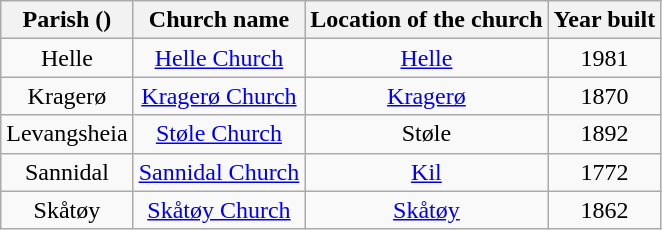<table class="wikitable" style="text-align:center">
<tr>
<th>Parish ()</th>
<th>Church name</th>
<th>Location of the church</th>
<th>Year built</th>
</tr>
<tr>
<td rowspan="1">Helle</td>
<td><a href='#'>Helle Church</a></td>
<td><a href='#'>Helle</a></td>
<td>1981</td>
</tr>
<tr>
<td rowspan="1">Kragerø</td>
<td><a href='#'>Kragerø Church</a></td>
<td><a href='#'>Kragerø</a></td>
<td>1870</td>
</tr>
<tr>
<td rowspan="1">Levangsheia</td>
<td><a href='#'>Støle Church</a></td>
<td>Støle</td>
<td>1892</td>
</tr>
<tr>
<td rowspan="1">Sannidal</td>
<td><a href='#'>Sannidal Church</a></td>
<td><a href='#'>Kil</a></td>
<td>1772</td>
</tr>
<tr>
<td rowspan="1">Skåtøy</td>
<td><a href='#'>Skåtøy Church</a></td>
<td><a href='#'>Skåtøy</a></td>
<td>1862</td>
</tr>
</table>
